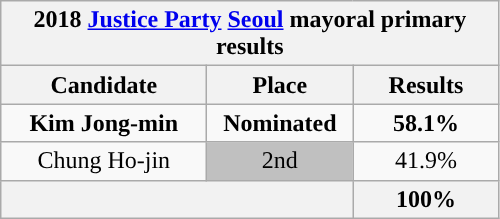<table class="wikitable" style="text-align:center;">
<tr>
<th colspan=4>2018 <a href='#'>Justice Party</a> <a href='#'>Seoul</a> mayoral primary results</th>
</tr>
<tr>
<th width=130><strong>Candidate</strong></th>
<th width=90><strong>Place</strong></th>
<th width=90><strong>Results</strong></th>
</tr>
<tr>
<td><strong>Kim Jong-min</strong></td>
<td style="background:"><strong>Nominated</strong></td>
<td><strong>58.1%</strong></td>
</tr>
<tr>
<td>Chung Ho-jin</td>
<td bgcolor=silver>2nd</td>
<td>41.9%</td>
</tr>
<tr>
<th colspan=2></th>
<th>100%</th>
</tr>
</table>
